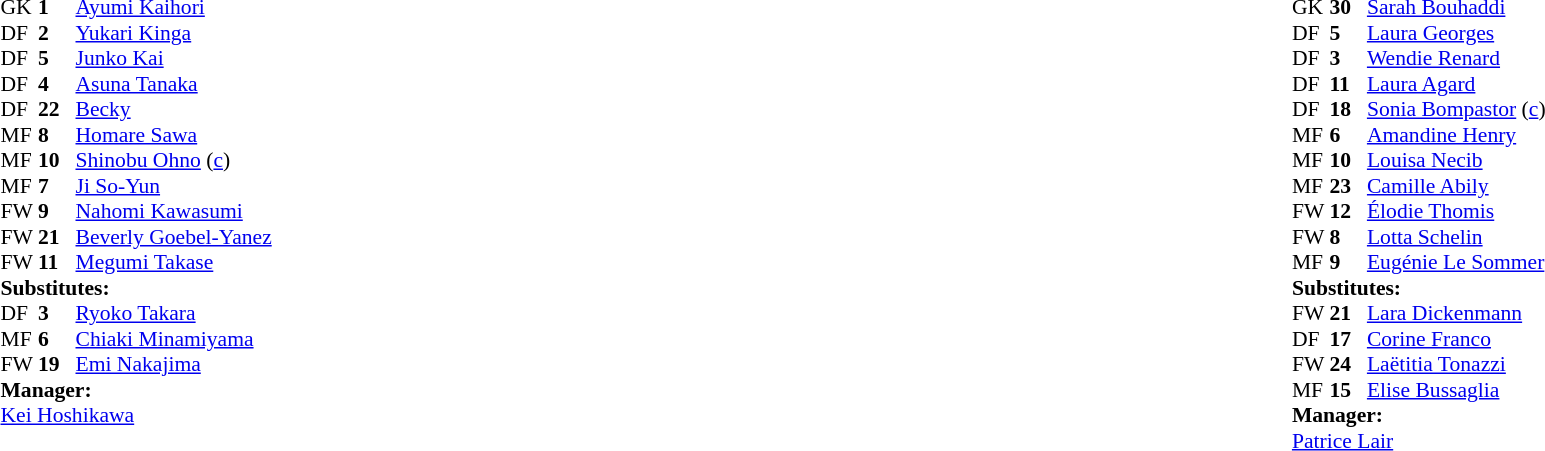<table width="100%">
<tr>
<td valign="top" width="50%"><br><table style="font-size: 90%" cellspacing="0" cellpadding="0">
<tr>
<th width="25"></th>
<th width="25"></th>
</tr>
<tr>
<td>GK</td>
<td><strong>1</strong></td>
<td> <a href='#'>Ayumi Kaihori</a></td>
<td></td>
</tr>
<tr>
<td>DF</td>
<td><strong>2</strong></td>
<td> <a href='#'>Yukari Kinga</a></td>
</tr>
<tr>
<td>DF</td>
<td><strong>5</strong></td>
<td> <a href='#'>Junko Kai</a></td>
<td></td>
</tr>
<tr>
<td>DF</td>
<td><strong>4</strong></td>
<td> <a href='#'>Asuna Tanaka</a></td>
</tr>
<tr>
<td>DF</td>
<td><strong>22</strong></td>
<td> <a href='#'>Becky</a></td>
<td></td>
<td></td>
</tr>
<tr>
<td>MF</td>
<td><strong>8</strong></td>
<td> <a href='#'>Homare Sawa</a></td>
</tr>
<tr>
<td>MF</td>
<td><strong>10</strong></td>
<td> <a href='#'>Shinobu Ohno</a> (<a href='#'>c</a>)</td>
</tr>
<tr>
<td>MF</td>
<td><strong>7</strong></td>
<td> <a href='#'>Ji So-Yun</a></td>
<td></td>
<td></td>
</tr>
<tr>
<td>FW</td>
<td><strong>9</strong></td>
<td> <a href='#'>Nahomi Kawasumi</a></td>
</tr>
<tr>
<td>FW</td>
<td><strong>21</strong></td>
<td> <a href='#'>Beverly Goebel-Yanez</a></td>
<td></td>
<td></td>
</tr>
<tr>
<td>FW</td>
<td><strong>11</strong></td>
<td> <a href='#'>Megumi Takase</a></td>
</tr>
<tr>
<td colspan=3><strong>Substitutes:</strong></td>
</tr>
<tr>
<td>DF</td>
<td><strong>3</strong></td>
<td> <a href='#'>Ryoko Takara</a></td>
<td></td>
<td></td>
</tr>
<tr>
<td>MF</td>
<td><strong>6</strong></td>
<td> <a href='#'>Chiaki Minamiyama</a></td>
<td></td>
<td></td>
</tr>
<tr>
<td>FW</td>
<td><strong>19</strong></td>
<td> <a href='#'>Emi Nakajima</a></td>
<td></td>
<td></td>
</tr>
<tr>
<td colspan=3><strong>Manager:</strong></td>
</tr>
<tr>
<td colspan="4"><a href='#'>Kei Hoshikawa</a></td>
</tr>
</table>
</td>
<td></td>
<td valign="top" width="50%"><br><table style="font-size: 90%" cellspacing="0" cellpadding="0" align="center">
<tr>
<th width="25"></th>
<th width="25"></th>
</tr>
<tr>
<td>GK</td>
<td><strong>30</strong></td>
<td> <a href='#'>Sarah Bouhaddi</a></td>
</tr>
<tr>
<td>DF</td>
<td><strong>5</strong></td>
<td> <a href='#'>Laura Georges</a></td>
</tr>
<tr>
<td>DF</td>
<td><strong>3</strong></td>
<td> <a href='#'>Wendie Renard</a></td>
</tr>
<tr>
<td>DF</td>
<td><strong>11</strong></td>
<td> <a href='#'>Laura Agard</a></td>
<td></td>
<td></td>
</tr>
<tr>
<td>DF</td>
<td><strong>18</strong></td>
<td> <a href='#'>Sonia Bompastor</a> (<a href='#'>c</a>)</td>
</tr>
<tr>
<td>MF</td>
<td><strong>6</strong></td>
<td> <a href='#'>Amandine Henry</a></td>
<td></td>
<td></td>
</tr>
<tr>
<td>MF</td>
<td><strong>10</strong></td>
<td> <a href='#'>Louisa Necib</a></td>
<td></td>
<td></td>
</tr>
<tr>
<td>MF</td>
<td><strong>23</strong></td>
<td> <a href='#'>Camille Abily</a></td>
</tr>
<tr>
<td>FW</td>
<td><strong>12</strong></td>
<td> <a href='#'>Élodie Thomis</a></td>
</tr>
<tr>
<td>FW</td>
<td><strong>8</strong></td>
<td> <a href='#'>Lotta Schelin</a></td>
</tr>
<tr>
<td>MF</td>
<td><strong>9</strong></td>
<td> <a href='#'>Eugénie Le Sommer</a></td>
<td></td>
<td></td>
</tr>
<tr>
<td colspan=3><strong>Substitutes:</strong></td>
</tr>
<tr>
<td>FW</td>
<td><strong>21</strong></td>
<td> <a href='#'>Lara Dickenmann</a></td>
<td></td>
<td></td>
</tr>
<tr>
<td>DF</td>
<td><strong>17</strong></td>
<td> <a href='#'>Corine Franco</a></td>
<td></td>
<td></td>
</tr>
<tr>
<td>FW</td>
<td><strong>24</strong></td>
<td> <a href='#'>Laëtitia Tonazzi</a></td>
<td></td>
<td></td>
</tr>
<tr>
<td>MF</td>
<td><strong>15</strong></td>
<td> <a href='#'>Elise Bussaglia</a></td>
<td></td>
<td></td>
</tr>
<tr>
<td colspan=3><strong>Manager:</strong></td>
</tr>
<tr>
<td colspan="4"><a href='#'>Patrice Lair</a></td>
</tr>
<tr>
</tr>
</table>
</td>
</tr>
</table>
